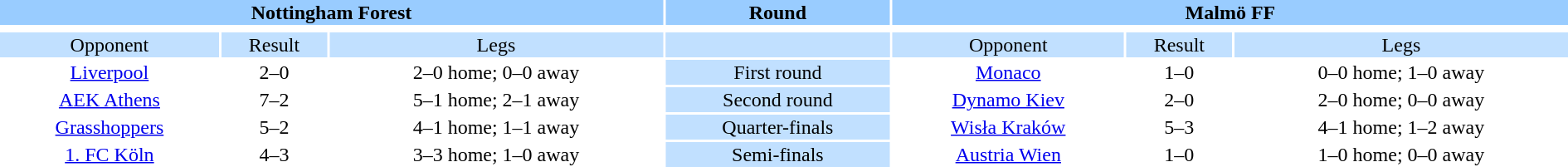<table width="100%" style="text-align:center">
<tr valign=top bgcolor=#99ccff>
<th colspan=3 style="width:1*">Nottingham Forest</th>
<th>Round</th>
<th colspan=3 style="width:1*">Malmö FF</th>
</tr>
<tr>
<td colspan="3" align=center></td>
</tr>
<tr valign=top bgcolor=#c1e0ff>
<td>Opponent</td>
<td>Result</td>
<td>Legs</td>
<td bgcolor=#c1e0ff></td>
<td>Opponent</td>
<td>Result</td>
<td>Legs</td>
</tr>
<tr>
<td> <a href='#'>Liverpool</a></td>
<td>2–0</td>
<td>2–0 home; 0–0 away</td>
<td bgcolor=#c1e0ff>First round</td>
<td> <a href='#'>Monaco</a></td>
<td>1–0</td>
<td>0–0 home; 1–0 away</td>
</tr>
<tr>
<td> <a href='#'>AEK Athens</a></td>
<td>7–2</td>
<td>5–1 home; 2–1 away</td>
<td bgcolor=#c1e0ff>Second round</td>
<td> <a href='#'>Dynamo Kiev</a></td>
<td>2–0</td>
<td>2–0 home; 0–0 away</td>
</tr>
<tr>
<td> <a href='#'>Grasshoppers</a></td>
<td>5–2</td>
<td>4–1 home; 1–1 away</td>
<td bgcolor=#c1e0ff>Quarter-finals</td>
<td> <a href='#'>Wisła Kraków</a></td>
<td>5–3</td>
<td>4–1 home; 1–2 away</td>
</tr>
<tr>
<td> <a href='#'>1. FC Köln</a></td>
<td>4–3</td>
<td>3–3 home; 1–0 away</td>
<td bgcolor=#c1e0ff>Semi-finals</td>
<td> <a href='#'>Austria Wien</a></td>
<td>1–0</td>
<td>1–0 home; 0–0 away</td>
</tr>
</table>
